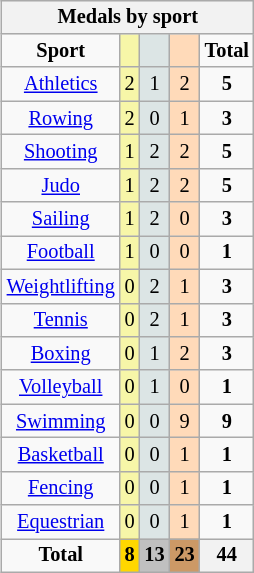<table class="wikitable" style="font-size:85%; float:right;">
<tr style="background:#efefef;">
<th colspan=7><strong>Medals by sport</strong></th>
</tr>
<tr align=center>
<td><strong>Sport</strong></td>
<td bgcolor=#f7f6a8></td>
<td bgcolor=#dce5e5></td>
<td bgcolor=#ffdab9></td>
<td><strong>Total</strong></td>
</tr>
<tr align=center>
<td><a href='#'>Athletics</a></td>
<td style="background:#F7F6A8;">2</td>
<td style="background:#DCE5E5;">1</td>
<td style="background:#FFDAB9;">2</td>
<td><strong>5</strong></td>
</tr>
<tr align=center>
<td><a href='#'>Rowing</a></td>
<td style="background:#F7F6A8;">2</td>
<td style="background:#DCE5E5;">0</td>
<td style="background:#FFDAB9;">1</td>
<td><strong>3</strong></td>
</tr>
<tr align=center>
<td><a href='#'>Shooting</a></td>
<td style="background:#F7F6A8;">1</td>
<td style="background:#DCE5E5;">2</td>
<td style="background:#FFDAB9;">2</td>
<td><strong>5</strong></td>
</tr>
<tr align=center>
<td><a href='#'>Judo</a></td>
<td style="background:#F7F6A8;">1</td>
<td style="background:#DCE5E5;">2</td>
<td style="background:#FFDAB9;">2</td>
<td><strong>5</strong></td>
</tr>
<tr align=center>
<td><a href='#'>Sailing</a></td>
<td style="background:#F7F6A8;">1</td>
<td style="background:#DCE5E5;">2</td>
<td style="background:#FFDAB9;">0</td>
<td><strong>3</strong></td>
</tr>
<tr align=center>
<td><a href='#'>Football</a></td>
<td style="background:#F7F6A8;">1</td>
<td style="background:#DCE5E5;">0</td>
<td style="background:#FFDAB9;">0</td>
<td><strong>1</strong></td>
</tr>
<tr align=center>
<td><a href='#'>Weightlifting</a></td>
<td style="background:#F7F6A8;">0</td>
<td style="background:#DCE5E5;">2</td>
<td style="background:#FFDAB9;">1</td>
<td><strong>3</strong></td>
</tr>
<tr align=center>
<td><a href='#'>Tennis</a></td>
<td style="background:#F7F6A8;">0</td>
<td style="background:#DCE5E5;">2</td>
<td style="background:#FFDAB9;">1</td>
<td><strong>3</strong></td>
</tr>
<tr align=center>
<td><a href='#'>Boxing</a></td>
<td style="background:#F7F6A8;">0</td>
<td style="background:#DCE5E5;">1</td>
<td style="background:#FFDAB9;">2</td>
<td><strong>3</strong></td>
</tr>
<tr align=center>
<td><a href='#'>Volleyball</a></td>
<td style="background:#F7F6A8;">0</td>
<td style="background:#DCE5E5;">1</td>
<td style="background:#FFDAB9;">0</td>
<td><strong>1</strong></td>
</tr>
<tr align=center>
<td><a href='#'>Swimming</a></td>
<td style="background:#F7F6A8;">0</td>
<td style="background:#DCE5E5;">0</td>
<td style="background:#FFDAB9;">9</td>
<td><strong>9</strong></td>
</tr>
<tr align=center>
<td><a href='#'>Basketball</a></td>
<td style="background:#F7F6A8;">0</td>
<td style="background:#DCE5E5;">0</td>
<td style="background:#FFDAB9;">1</td>
<td><strong>1</strong></td>
</tr>
<tr align=center>
<td><a href='#'>Fencing</a></td>
<td style="background:#F7F6A8;">0</td>
<td style="background:#DCE5E5;">0</td>
<td style="background:#FFDAB9;">1</td>
<td><strong>1</strong></td>
</tr>
<tr align=center>
<td><a href='#'>Equestrian</a></td>
<td style="background:#F7F6A8;">0</td>
<td style="background:#DCE5E5;">0</td>
<td style="background:#FFDAB9;">1</td>
<td><strong>1</strong></td>
</tr>
<tr align=center>
<td><strong>Total</strong></td>
<th style="background:gold;"><strong>8</strong></th>
<th style="background:silver;"><strong>13</strong></th>
<th style="background:#c96;"><strong>23</strong></th>
<th><strong>44</strong></th>
</tr>
</table>
